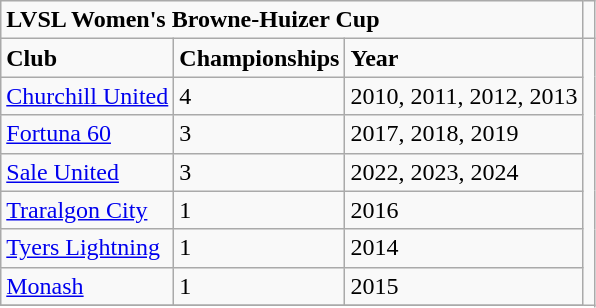<table class="wikitable sortable mw-collapsible mw-collapsed">
<tr>
<td colspan="3"><strong>LVSL Women's Browne-Huizer Cup</strong></td>
<td></td>
</tr>
<tr>
<td><strong>Club</strong></td>
<td><strong>Championships</strong></td>
<td><strong>Year</strong></td>
</tr>
<tr>
<td><a href='#'>Churchill United</a></td>
<td>4</td>
<td>2010, 2011, 2012, 2013</td>
</tr>
<tr>
<td><a href='#'>Fortuna 60</a></td>
<td>3</td>
<td>2017, 2018, 2019</td>
</tr>
<tr>
<td><a href='#'>Sale United</a></td>
<td>3</td>
<td>2022, 2023, 2024</td>
</tr>
<tr>
<td><a href='#'>Traralgon City</a></td>
<td>1</td>
<td>2016</td>
</tr>
<tr>
<td><a href='#'>Tyers Lightning</a></td>
<td>1</td>
<td>2014</td>
</tr>
<tr>
<td><a href='#'>Monash</a></td>
<td>1</td>
<td>2015</td>
</tr>
<tr>
</tr>
</table>
